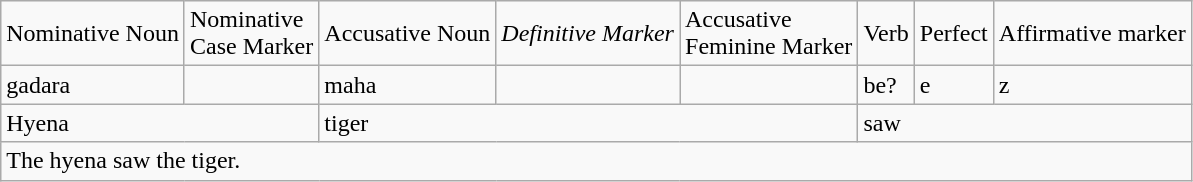<table class="wikitable">
<tr>
<td>Nominative Noun</td>
<td>Nominative<br>Case Marker</td>
<td>Accusative Noun</td>
<td><em>Definitive Marker</em></td>
<td>Accusative<br>Feminine Marker</td>
<td>Verb</td>
<td>Perfect</td>
<td>Affirmative marker</td>
</tr>
<tr>
<td>gadara</td>
<td></td>
<td>maha</td>
<td></td>
<td></td>
<td>be?</td>
<td>e</td>
<td>z</td>
</tr>
<tr>
<td colspan="2">Hyena</td>
<td colspan="3">tiger</td>
<td colspan="3">saw</td>
</tr>
<tr>
<td colspan="8">The hyena saw the  tiger.</td>
</tr>
</table>
